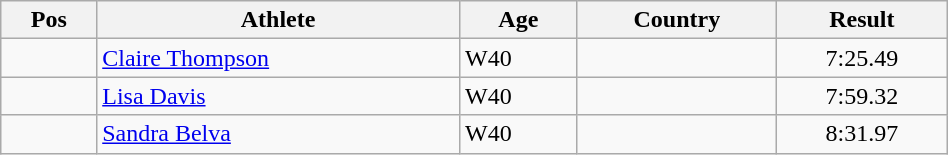<table class="wikitable"  style="text-align:center; width:50%;">
<tr>
<th>Pos</th>
<th>Athlete</th>
<th>Age</th>
<th>Country</th>
<th>Result</th>
</tr>
<tr>
<td align=center></td>
<td align=left><a href='#'>Claire Thompson</a></td>
<td align=left>W40</td>
<td align=left></td>
<td>7:25.49</td>
</tr>
<tr>
<td align=center></td>
<td align=left><a href='#'>Lisa Davis</a></td>
<td align=left>W40</td>
<td align=left></td>
<td>7:59.32</td>
</tr>
<tr>
<td align=center></td>
<td align=left><a href='#'>Sandra Belva</a></td>
<td align=left>W40</td>
<td align=left></td>
<td>8:31.97</td>
</tr>
</table>
